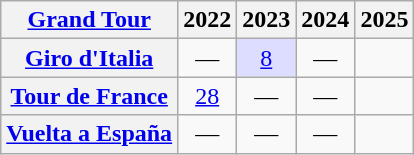<table class="wikitable plainrowheaders">
<tr>
<th scope="col"><a href='#'>Grand Tour</a></th>
<th scope="col">2022</th>
<th scope="col">2023</th>
<th scope="col">2024</th>
<th scope="col">2025</th>
</tr>
<tr style="text-align:center;">
<th scope="row"> <a href='#'>Giro d'Italia</a></th>
<td>—</td>
<td style="background:#ddf;"><a href='#'>8</a></td>
<td>—</td>
<td></td>
</tr>
<tr style="text-align:center;">
<th scope="row"> <a href='#'>Tour de France</a></th>
<td><a href='#'>28</a></td>
<td>—</td>
<td>—</td>
<td></td>
</tr>
<tr style="text-align:center;">
<th scope="row"> <a href='#'>Vuelta a España</a></th>
<td>—</td>
<td>—</td>
<td>—</td>
<td></td>
</tr>
</table>
